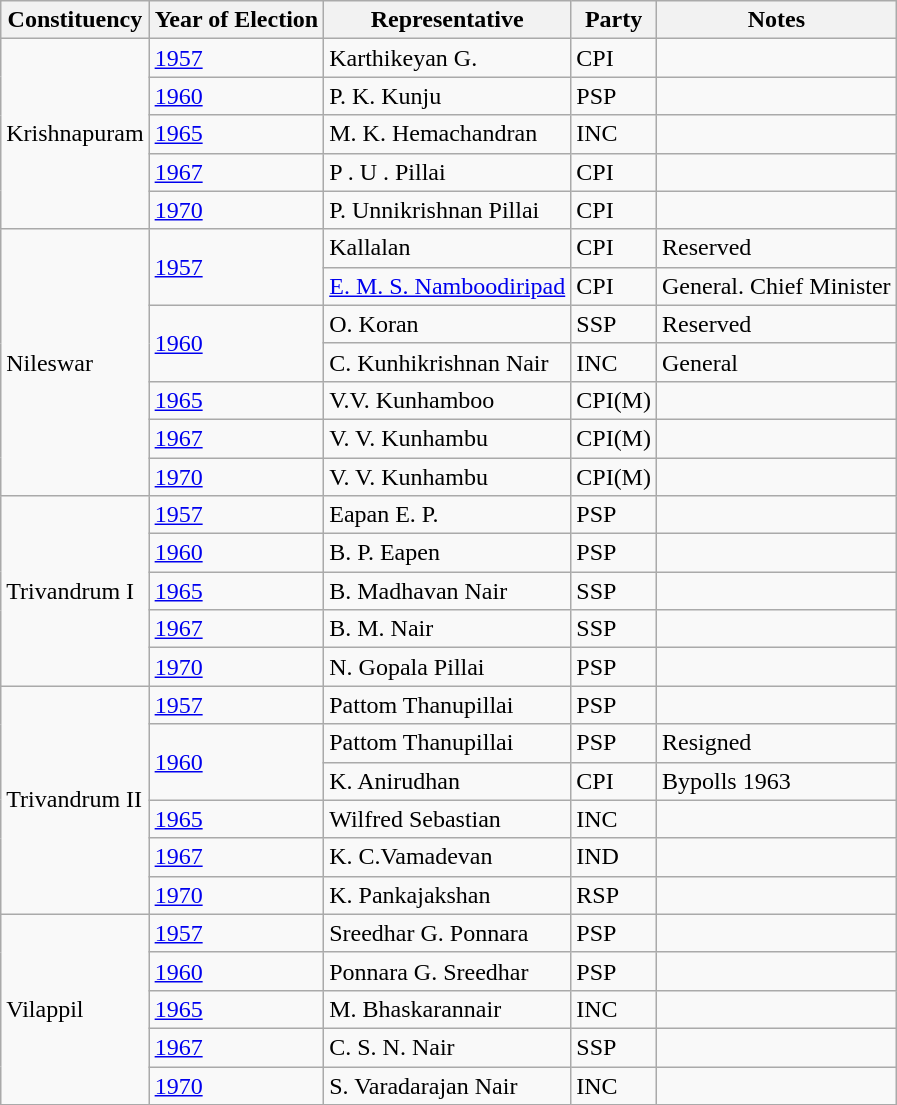<table class="wikitable sortable">
<tr>
<th>Constituency</th>
<th>Year of Election</th>
<th>Representative</th>
<th>Party</th>
<th>Notes</th>
</tr>
<tr>
<td rowspan="5">Krishnapuram</td>
<td><a href='#'>1957</a></td>
<td>Karthikeyan G.</td>
<td>CPI</td>
<td></td>
</tr>
<tr>
<td><a href='#'>1960</a></td>
<td>P. K. Kunju</td>
<td>PSP</td>
<td></td>
</tr>
<tr>
<td><a href='#'>1965</a></td>
<td>M. K. Hemachandran</td>
<td>INC</td>
<td></td>
</tr>
<tr>
<td><a href='#'>1967</a></td>
<td>P . U . Pillai</td>
<td>CPI</td>
<td></td>
</tr>
<tr>
<td><a href='#'>1970</a></td>
<td>P. Unnikrishnan Pillai</td>
<td>CPI</td>
<td></td>
</tr>
<tr>
<td rowspan="7">Nileswar</td>
<td rowspan="2"><a href='#'>1957</a></td>
<td>Kallalan</td>
<td>CPI</td>
<td>Reserved</td>
</tr>
<tr>
<td><a href='#'>E. M. S. Namboodiripad</a></td>
<td>CPI</td>
<td>General. Chief Minister</td>
</tr>
<tr>
<td rowspan="2"><a href='#'>1960</a></td>
<td>O. Koran</td>
<td>SSP</td>
<td>Reserved</td>
</tr>
<tr>
<td>C. Kunhikrishnan Nair</td>
<td>INC</td>
<td>General</td>
</tr>
<tr>
<td><a href='#'>1965</a></td>
<td>V.V. Kunhamboo</td>
<td>CPI(M)</td>
<td></td>
</tr>
<tr>
<td><a href='#'>1967</a></td>
<td>V. V. Kunhambu</td>
<td>CPI(M)</td>
<td></td>
</tr>
<tr>
<td><a href='#'>1970</a></td>
<td>V. V. Kunhambu</td>
<td>CPI(M)</td>
<td></td>
</tr>
<tr>
<td rowspan="5">Trivandrum I</td>
<td><a href='#'>1957</a></td>
<td>Eapan E. P.</td>
<td>PSP</td>
<td></td>
</tr>
<tr>
<td><a href='#'>1960</a></td>
<td>B. P. Eapen</td>
<td>PSP</td>
<td></td>
</tr>
<tr>
<td><a href='#'>1965</a></td>
<td>B. Madhavan Nair</td>
<td>SSP</td>
<td></td>
</tr>
<tr>
<td><a href='#'>1967</a></td>
<td>B. M. Nair</td>
<td>SSP</td>
<td></td>
</tr>
<tr>
<td><a href='#'>1970</a></td>
<td>N. Gopala Pillai</td>
<td>PSP</td>
<td></td>
</tr>
<tr>
<td rowspan="6">Trivandrum II</td>
<td><a href='#'>1957</a></td>
<td>Pattom Thanupillai</td>
<td>PSP</td>
<td></td>
</tr>
<tr>
<td rowspan="2"><a href='#'>1960</a></td>
<td>Pattom Thanupillai</td>
<td>PSP</td>
<td>Resigned</td>
</tr>
<tr>
<td>K. Anirudhan</td>
<td>CPI</td>
<td>Bypolls 1963</td>
</tr>
<tr>
<td><a href='#'>1965</a></td>
<td>Wilfred Sebastian</td>
<td>INC</td>
<td></td>
</tr>
<tr>
<td><a href='#'>1967</a></td>
<td>K. C.Vamadevan</td>
<td>IND</td>
<td></td>
</tr>
<tr>
<td><a href='#'>1970</a></td>
<td>K. Pankajakshan</td>
<td>RSP</td>
<td></td>
</tr>
<tr>
<td rowspan="5">Vilappil</td>
<td><a href='#'>1957</a></td>
<td>Sreedhar G. Ponnara</td>
<td>PSP</td>
<td></td>
</tr>
<tr>
<td><a href='#'>1960</a></td>
<td>Ponnara G. Sreedhar</td>
<td>PSP</td>
<td></td>
</tr>
<tr>
<td><a href='#'>1965</a></td>
<td>M. Bhaskarannair</td>
<td>INC</td>
<td></td>
</tr>
<tr>
<td><a href='#'>1967</a></td>
<td>C. S. N. Nair</td>
<td>SSP</td>
<td></td>
</tr>
<tr>
<td><a href='#'>1970</a></td>
<td>S. Varadarajan Nair</td>
<td>INC</td>
<td></td>
</tr>
<tr>
</tr>
</table>
